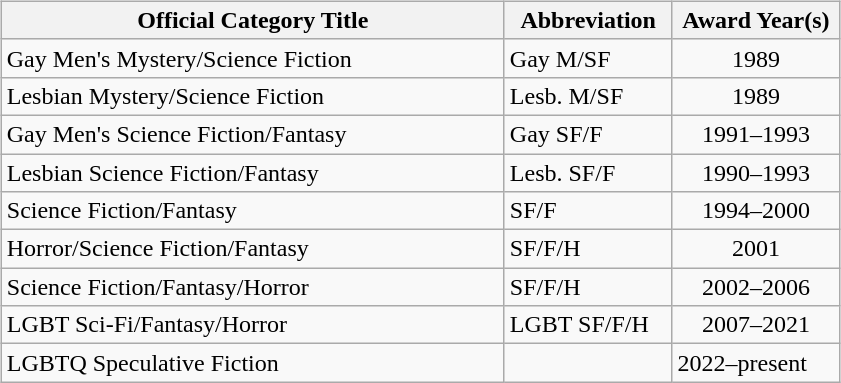<table>
<tr style="vertical-align:top;">
<td><br><table class="wikitable" style="width: 35em;" border="1">
<tr>
<th width="60%">Official Category Title</th>
<th width="20%">Abbreviation</th>
<th width="20%">Award Year(s)</th>
</tr>
<tr>
<td>Gay Men's Mystery/Science Fiction</td>
<td>Gay M/SF</td>
<td align="center">1989</td>
</tr>
<tr>
<td>Lesbian Mystery/Science Fiction</td>
<td>Lesb. M/SF</td>
<td align="center">1989</td>
</tr>
<tr>
<td>Gay Men's Science Fiction/Fantasy</td>
<td>Gay SF/F</td>
<td align="center">1991–1993</td>
</tr>
<tr>
<td>Lesbian Science Fiction/Fantasy</td>
<td>Lesb. SF/F</td>
<td align="center">1990–1993</td>
</tr>
<tr>
<td>Science Fiction/Fantasy</td>
<td>SF/F</td>
<td align="center">1994–2000</td>
</tr>
<tr>
<td>Horror/Science Fiction/Fantasy</td>
<td>SF/F/H</td>
<td align="center">2001</td>
</tr>
<tr>
<td>Science Fiction/Fantasy/Horror</td>
<td>SF/F/H</td>
<td align="center">2002–2006</td>
</tr>
<tr>
<td>LGBT Sci-Fi/Fantasy/Horror</td>
<td>LGBT SF/F/H</td>
<td align="center">2007–2021</td>
</tr>
<tr>
<td>LGBTQ Speculative Fiction</td>
<td></td>
<td>2022–present</td>
</tr>
</table>
</td>
</tr>
</table>
